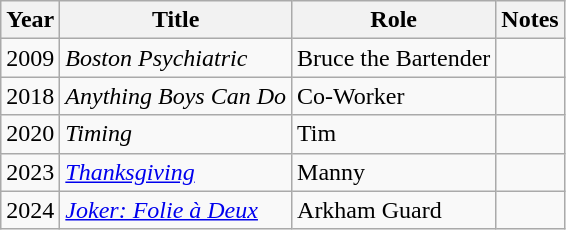<table class="wikitable">
<tr>
<th>Year</th>
<th>Title</th>
<th>Role</th>
<th>Notes</th>
</tr>
<tr>
<td>2009</td>
<td><em>Boston Psychiatric</em></td>
<td>Bruce the Bartender</td>
<td></td>
</tr>
<tr>
<td>2018</td>
<td><em>Anything Boys Can Do</em></td>
<td>Co-Worker</td>
<td></td>
</tr>
<tr>
<td>2020</td>
<td><em>Timing</em></td>
<td>Tim</td>
<td></td>
</tr>
<tr>
<td>2023</td>
<td><em><a href='#'>Thanksgiving</a></em></td>
<td>Manny</td>
<td></td>
</tr>
<tr>
<td>2024</td>
<td><em><a href='#'>Joker: Folie à Deux</a></em></td>
<td>Arkham Guard</td>
<td></td>
</tr>
</table>
